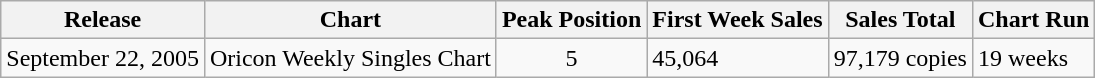<table class="wikitable">
<tr>
<th>Release</th>
<th>Chart</th>
<th>Peak Position</th>
<th>First Week Sales</th>
<th>Sales Total</th>
<th>Chart Run</th>
</tr>
<tr>
<td>September 22, 2005</td>
<td>Oricon Weekly Singles Chart</td>
<td align="center">5</td>
<td>45,064</td>
<td>97,179 copies</td>
<td>19 weeks</td>
</tr>
</table>
